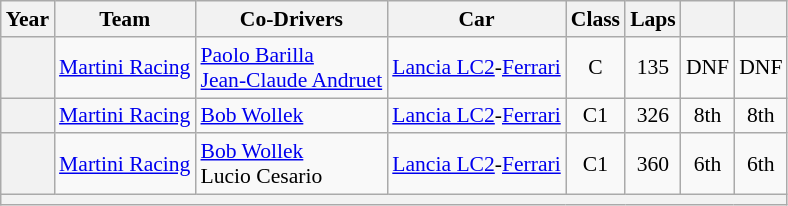<table class="wikitable" style="text-align:center; font-size:90%">
<tr>
<th>Year</th>
<th>Team</th>
<th>Co-Drivers</th>
<th>Car</th>
<th>Class</th>
<th>Laps</th>
<th></th>
<th></th>
</tr>
<tr>
<th></th>
<td align="left" nowrap> <a href='#'>Martini Racing</a></td>
<td align="left" nowrap> <a href='#'>Paolo Barilla</a><br> <a href='#'>Jean-Claude Andruet</a></td>
<td align="left" nowrap><a href='#'>Lancia LC2</a>-<a href='#'>Ferrari</a></td>
<td>C</td>
<td>135</td>
<td>DNF</td>
<td>DNF</td>
</tr>
<tr>
<th></th>
<td align="left" nowrap> <a href='#'>Martini Racing</a></td>
<td align="left" nowrap> <a href='#'>Bob Wollek</a></td>
<td align="left" nowrap><a href='#'>Lancia LC2</a>-<a href='#'>Ferrari</a></td>
<td>C1</td>
<td>326</td>
<td>8th</td>
<td>8th</td>
</tr>
<tr>
<th></th>
<td align="left" nowrap> <a href='#'>Martini Racing</a></td>
<td align="left" nowrap> <a href='#'>Bob Wollek</a><br> Lucio Cesario</td>
<td align="left" nowrap><a href='#'>Lancia LC2</a>-<a href='#'>Ferrari</a></td>
<td>C1</td>
<td>360</td>
<td>6th</td>
<td>6th</td>
</tr>
<tr>
<th colspan="8"></th>
</tr>
</table>
